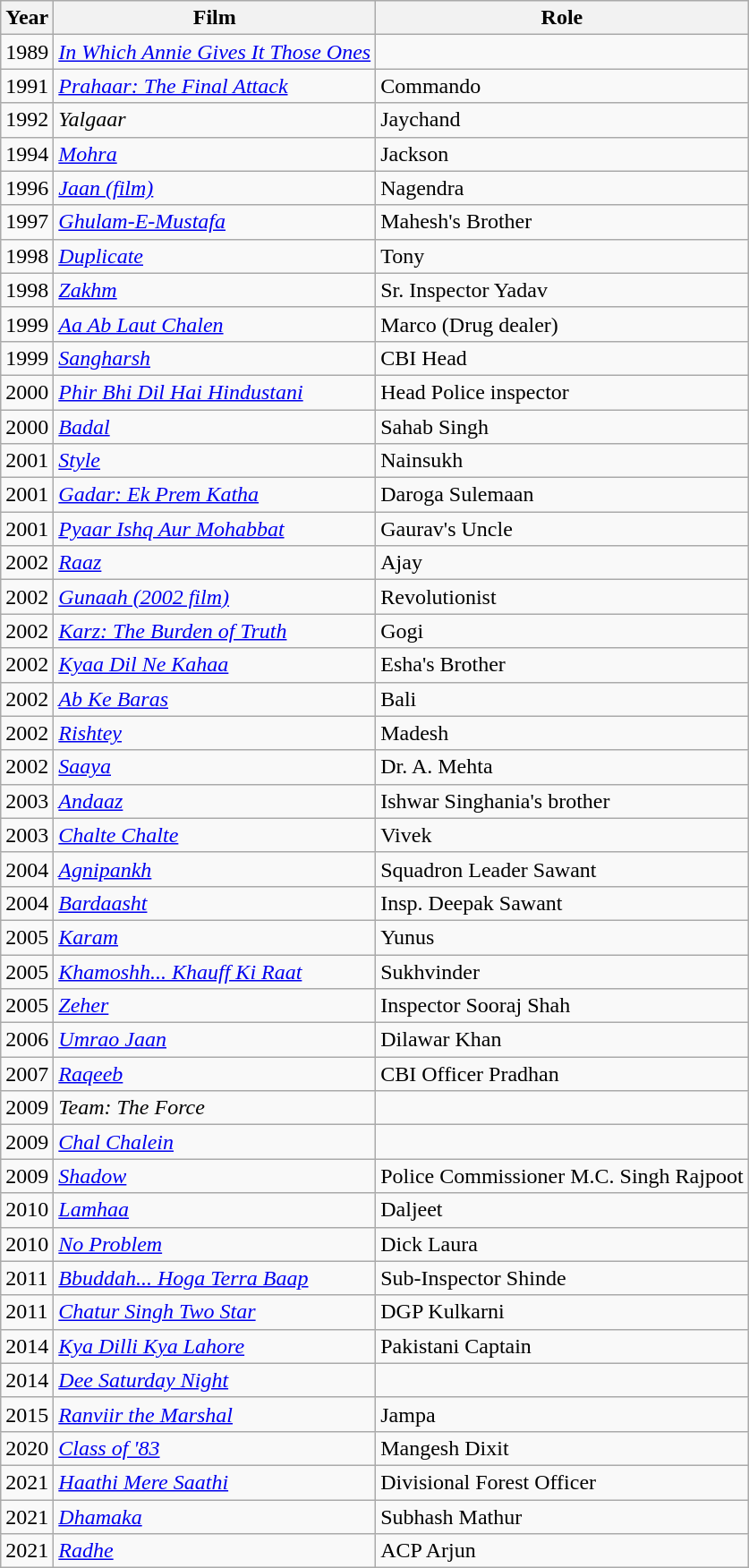<table class="wikitable sortable">
<tr>
<th>Year</th>
<th>Film</th>
<th>Role</th>
</tr>
<tr>
<td>1989</td>
<td><em><a href='#'>In Which Annie Gives It Those Ones</a></em></td>
<td></td>
</tr>
<tr>
<td>1991</td>
<td><em><a href='#'>Prahaar: The Final Attack</a></em></td>
<td>Commando</td>
</tr>
<tr>
<td>1992</td>
<td><em>Yalgaar</em></td>
<td>Jaychand</td>
</tr>
<tr>
<td>1994</td>
<td><em><a href='#'>Mohra</a></em></td>
<td>Jackson</td>
</tr>
<tr>
<td>1996</td>
<td><em><a href='#'>Jaan (film)</a></em></td>
<td>Nagendra</td>
</tr>
<tr>
<td>1997</td>
<td><em><a href='#'>Ghulam-E-Mustafa</a></em></td>
<td>Mahesh's Brother</td>
</tr>
<tr>
<td>1998</td>
<td><em><a href='#'>Duplicate</a></em></td>
<td>Tony</td>
</tr>
<tr>
<td>1998</td>
<td><em><a href='#'>Zakhm</a></em></td>
<td>Sr. Inspector Yadav</td>
</tr>
<tr>
<td>1999</td>
<td><em><a href='#'>Aa Ab Laut Chalen</a></em></td>
<td>Marco (Drug dealer)</td>
</tr>
<tr>
<td>1999</td>
<td><em><a href='#'>Sangharsh</a></em></td>
<td>CBI Head</td>
</tr>
<tr>
<td>2000</td>
<td><em><a href='#'>Phir Bhi Dil Hai Hindustani</a></em></td>
<td>Head Police inspector</td>
</tr>
<tr>
<td>2000</td>
<td><em><a href='#'>Badal</a></em></td>
<td>Sahab Singh</td>
</tr>
<tr>
<td>2001</td>
<td><em><a href='#'>Style</a></em></td>
<td>Nainsukh</td>
</tr>
<tr>
<td>2001</td>
<td><em><a href='#'>Gadar: Ek Prem Katha</a></em></td>
<td>Daroga Sulemaan</td>
</tr>
<tr>
<td>2001</td>
<td><em><a href='#'>Pyaar Ishq Aur Mohabbat</a></em></td>
<td>Gaurav's Uncle</td>
</tr>
<tr>
<td>2002</td>
<td><em><a href='#'>Raaz</a></em></td>
<td>Ajay</td>
</tr>
<tr>
<td>2002</td>
<td><em><a href='#'>Gunaah (2002 film)</a> </em></td>
<td>Revolutionist</td>
</tr>
<tr>
<td>2002</td>
<td><em><a href='#'>Karz: The Burden of Truth</a></em></td>
<td>Gogi</td>
</tr>
<tr>
<td>2002</td>
<td><em><a href='#'>Kyaa Dil Ne Kahaa</a></em></td>
<td>Esha's Brother</td>
</tr>
<tr>
<td>2002</td>
<td><em><a href='#'>Ab Ke Baras</a></em></td>
<td>Bali</td>
</tr>
<tr>
<td>2002</td>
<td><em><a href='#'>Rishtey</a></em></td>
<td>Madesh</td>
</tr>
<tr>
<td>2002</td>
<td><em><a href='#'>Saaya</a></em></td>
<td>Dr. A. Mehta</td>
</tr>
<tr>
<td>2003</td>
<td><em><a href='#'>Andaaz</a></em></td>
<td>Ishwar Singhania's brother</td>
</tr>
<tr>
<td>2003</td>
<td><em><a href='#'>Chalte Chalte</a></em></td>
<td>Vivek</td>
</tr>
<tr>
<td>2004</td>
<td><em><a href='#'>Agnipankh</a></em></td>
<td>Squadron Leader Sawant</td>
</tr>
<tr>
<td>2004</td>
<td><em><a href='#'>Bardaasht</a></em></td>
<td>Insp. Deepak Sawant</td>
</tr>
<tr>
<td>2005</td>
<td><em><a href='#'>Karam</a></em></td>
<td>Yunus</td>
</tr>
<tr>
<td>2005</td>
<td><em><a href='#'>Khamoshh... Khauff Ki Raat</a></em></td>
<td>Sukhvinder</td>
</tr>
<tr>
<td>2005</td>
<td><em><a href='#'>Zeher</a></em></td>
<td>Inspector Sooraj Shah</td>
</tr>
<tr>
<td>2006</td>
<td><em><a href='#'>Umrao Jaan</a></em></td>
<td>Dilawar Khan</td>
</tr>
<tr>
<td>2007</td>
<td><em><a href='#'>Raqeeb</a></em></td>
<td>CBI Officer Pradhan</td>
</tr>
<tr>
<td>2009</td>
<td><em>Team: The Force</em></td>
<td></td>
</tr>
<tr>
<td>2009</td>
<td><em><a href='#'>Chal Chalein</a></em></td>
<td></td>
</tr>
<tr>
<td>2009</td>
<td><em><a href='#'>Shadow</a></em></td>
<td>Police Commissioner M.C. Singh Rajpoot</td>
</tr>
<tr>
<td>2010</td>
<td><em><a href='#'>Lamhaa</a></em></td>
<td>Daljeet</td>
</tr>
<tr>
<td>2010</td>
<td><em><a href='#'>No Problem</a></em></td>
<td>Dick Laura</td>
</tr>
<tr>
<td>2011</td>
<td><em><a href='#'>Bbuddah... Hoga Terra Baap</a></em></td>
<td>Sub-Inspector Shinde</td>
</tr>
<tr>
<td>2011</td>
<td><em><a href='#'>Chatur Singh Two Star</a></em></td>
<td>DGP Kulkarni</td>
</tr>
<tr>
<td>2014</td>
<td><em><a href='#'>Kya Dilli Kya Lahore</a></em></td>
<td>Pakistani Captain</td>
</tr>
<tr>
<td>2014</td>
<td><em><a href='#'>Dee Saturday Night</a></em></td>
<td></td>
</tr>
<tr>
<td>2015</td>
<td><em><a href='#'>Ranviir the Marshal</a></em></td>
<td>Jampa</td>
</tr>
<tr>
<td>2020</td>
<td><em><a href='#'>Class of '83</a></em></td>
<td>Mangesh Dixit</td>
</tr>
<tr>
<td>2021</td>
<td><em><a href='#'>Haathi Mere Saathi</a></em></td>
<td>Divisional Forest Officer</td>
</tr>
<tr>
<td>2021</td>
<td><em><a href='#'>Dhamaka</a></em></td>
<td>Subhash Mathur</td>
</tr>
<tr>
<td>2021</td>
<td><em><a href='#'>Radhe</a></em></td>
<td>ACP Arjun</td>
</tr>
</table>
